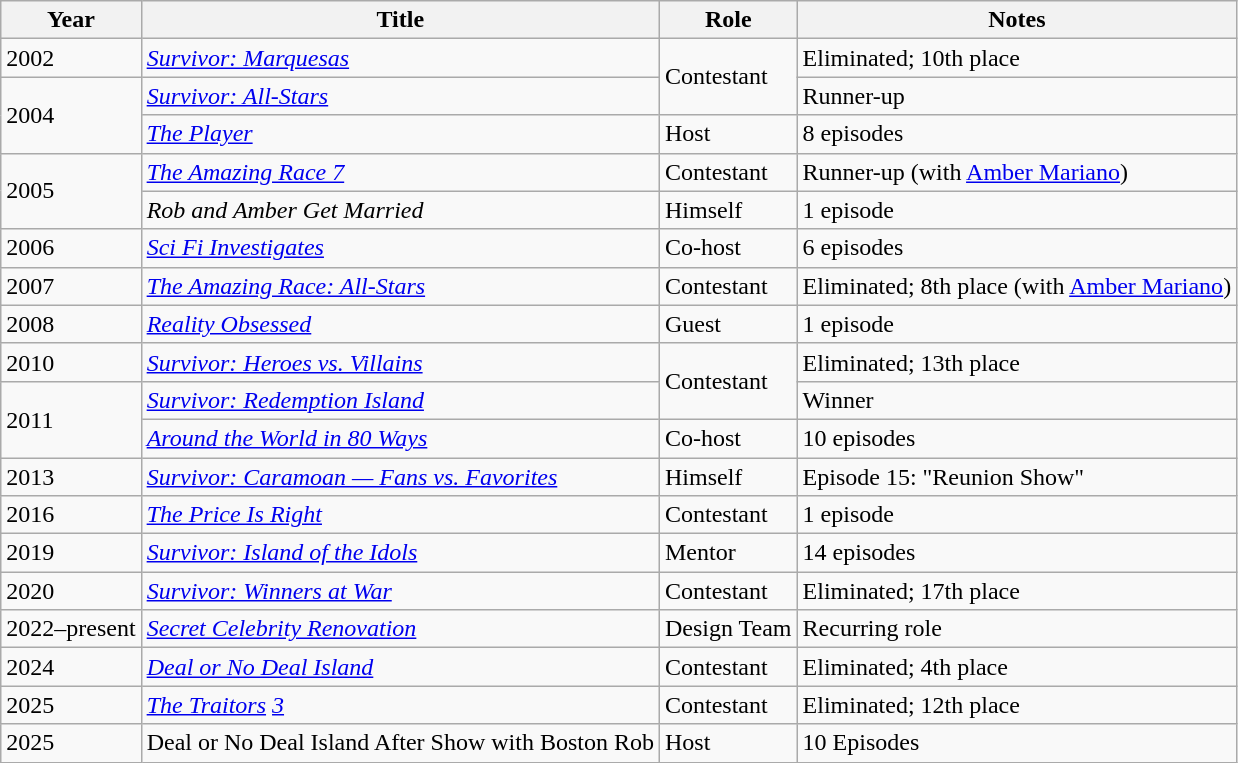<table class="wikitable sortable">
<tr>
<th>Year</th>
<th>Title</th>
<th>Role</th>
<th class="unsortable">Notes</th>
</tr>
<tr>
<td>2002</td>
<td><em><a href='#'>Survivor: Marquesas</a></em></td>
<td rowspan=2>Contestant</td>
<td>Eliminated; 10th place</td>
</tr>
<tr>
<td rowspan=2>2004</td>
<td><em><a href='#'>Survivor: All-Stars</a></em></td>
<td>Runner-up</td>
</tr>
<tr>
<td><em><a href='#'>The Player</a></em></td>
<td>Host</td>
<td>8 episodes</td>
</tr>
<tr>
<td rowspan=2>2005</td>
<td><em><a href='#'>The Amazing Race 7</a></em></td>
<td>Contestant</td>
<td>Runner-up (with <a href='#'>Amber Mariano</a>)</td>
</tr>
<tr>
<td><em>Rob and Amber Get Married</em></td>
<td>Himself</td>
<td>1 episode</td>
</tr>
<tr>
<td>2006</td>
<td><em><a href='#'>Sci Fi Investigates</a></em></td>
<td>Co-host</td>
<td>6 episodes</td>
</tr>
<tr>
<td>2007</td>
<td><em><a href='#'>The Amazing Race: All-Stars</a></em></td>
<td>Contestant</td>
<td>Eliminated; 8th place (with <a href='#'>Amber Mariano</a>)</td>
</tr>
<tr>
<td>2008</td>
<td><em><a href='#'>Reality Obsessed</a></em></td>
<td>Guest</td>
<td>1 episode</td>
</tr>
<tr>
<td>2010</td>
<td><em><a href='#'>Survivor: Heroes vs. Villains</a></em></td>
<td rowspan=2>Contestant</td>
<td>Eliminated; 13th place</td>
</tr>
<tr>
<td rowspan=2>2011</td>
<td><em><a href='#'>Survivor: Redemption Island</a></em></td>
<td>Winner</td>
</tr>
<tr>
<td><em><a href='#'>Around the World in 80 Ways</a></em></td>
<td>Co-host</td>
<td>10 episodes</td>
</tr>
<tr>
<td>2013</td>
<td><em><a href='#'>Survivor: Caramoan — Fans vs. Favorites</a></em></td>
<td>Himself</td>
<td>Episode 15: "Reunion Show"</td>
</tr>
<tr>
<td>2016</td>
<td><em><a href='#'>The Price Is Right</a></em></td>
<td>Contestant</td>
<td>1 episode</td>
</tr>
<tr>
<td>2019</td>
<td><em><a href='#'>Survivor: Island of the Idols</a></em></td>
<td>Mentor</td>
<td>14 episodes</td>
</tr>
<tr>
<td>2020</td>
<td><em><a href='#'>Survivor: Winners at War</a></em></td>
<td>Contestant</td>
<td>Eliminated; 17th place</td>
</tr>
<tr>
<td>2022–present</td>
<td><em><a href='#'>Secret Celebrity Renovation</a></em></td>
<td>Design Team</td>
<td>Recurring role</td>
</tr>
<tr>
<td>2024</td>
<td><em><a href='#'>Deal or No Deal Island</a></em></td>
<td>Contestant</td>
<td>Eliminated; 4th place</td>
</tr>
<tr>
<td>2025</td>
<td><em><a href='#'>The Traitors</a> <a href='#'>3</a></em></td>
<td>Contestant</td>
<td>Eliminated; 12th place</td>
</tr>
<tr>
<td>2025</td>
<td>Deal or No Deal Island After Show with Boston Rob</td>
<td>Host</td>
<td>10 Episodes</td>
</tr>
</table>
